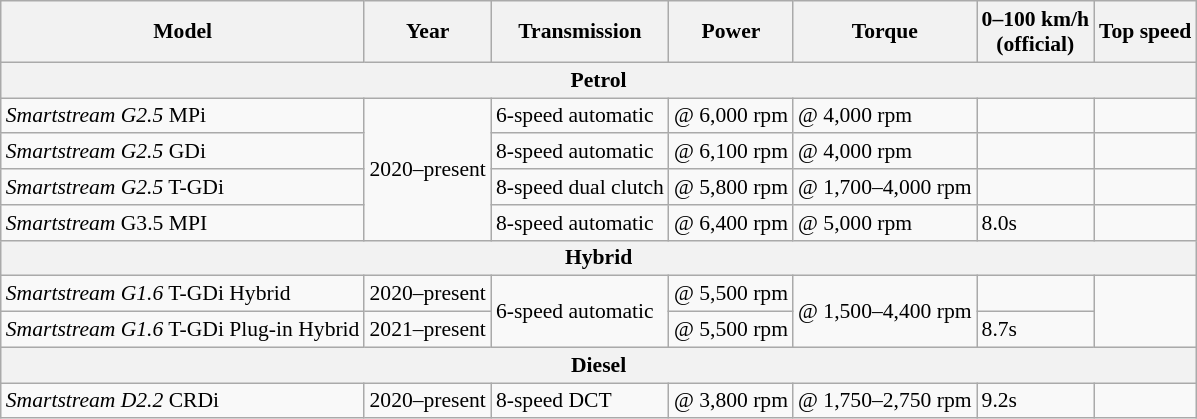<table class="wikitable" style="text-align:left; font-size:90%;">
<tr>
<th>Model</th>
<th>Year</th>
<th>Transmission</th>
<th>Power</th>
<th>Torque</th>
<th>0–100 km/h<br>(official)</th>
<th>Top speed</th>
</tr>
<tr>
<th colspan="7">Petrol</th>
</tr>
<tr>
<td><em>Smartstream G2.5</em> MPi</td>
<td rowspan="4">2020–present</td>
<td>6-speed automatic</td>
<td> @ 6,000 rpm</td>
<td> @ 4,000 rpm</td>
<td></td>
<td></td>
</tr>
<tr>
<td><em>Smartstream G2.5</em> GDi</td>
<td>8-speed automatic</td>
<td> @ 6,100 rpm</td>
<td> @ 4,000 rpm</td>
<td></td>
<td></td>
</tr>
<tr>
<td><em>Smartstream G2.5</em> T-GDi</td>
<td>8-speed dual clutch</td>
<td> @ 5,800 rpm</td>
<td> @ 1,700–4,000 rpm</td>
<td></td>
<td></td>
</tr>
<tr>
<td><em>Smartstream</em> G3.5 MPI</td>
<td>8-speed automatic</td>
<td> @ 6,400 rpm</td>
<td> @ 5,000 rpm</td>
<td>8.0s</td>
<td></td>
</tr>
<tr>
<th colspan="7">Hybrid</th>
</tr>
<tr>
<td><em>Smartstream G1.6</em> T-GDi Hybrid</td>
<td>2020–present</td>
<td rowspan=2>6-speed automatic</td>
<td> @ 5,500 rpm</td>
<td rowspan=2> @ 1,500–4,400 rpm</td>
<td></td>
<td rowspan=2></td>
</tr>
<tr>
<td><em>Smartstream G1.6</em> T-GDi Plug-in Hybrid</td>
<td>2021–present</td>
<td> @ 5,500 rpm</td>
<td>8.7s</td>
</tr>
<tr>
<th colspan="7">Diesel</th>
</tr>
<tr>
<td><em>Smartstream D2.2</em> CRDi</td>
<td>2020–present</td>
<td>8-speed DCT</td>
<td> @ 3,800 rpm</td>
<td> @ 1,750–2,750 rpm</td>
<td>9.2s</td>
<td></td>
</tr>
</table>
